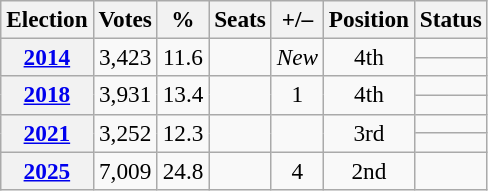<table class="wikitable" style="font-size:97%; text-align:center;">
<tr>
<th>Election</th>
<th>Votes</th>
<th>%</th>
<th>Seats</th>
<th>+/–</th>
<th>Position</th>
<th>Status</th>
</tr>
<tr>
<th rowspan=2><a href='#'>2014</a></th>
<td rowspan=2>3,423</td>
<td rowspan=2>11.6</td>
<td rowspan=2></td>
<td rowspan=2><em>New</em></td>
<td rowspan=2> 4th</td>
<td></td>
</tr>
<tr>
<td></td>
</tr>
<tr>
<th rowspan=2><a href='#'>2018</a></th>
<td rowspan=2>3,931</td>
<td rowspan=2>13.4</td>
<td rowspan=2></td>
<td rowspan=2> 1</td>
<td rowspan=2> 4th</td>
<td></td>
</tr>
<tr>
<td></td>
</tr>
<tr>
<th rowspan=2><a href='#'>2021</a></th>
<td rowspan=2>3,252</td>
<td rowspan=2>12.3</td>
<td rowspan=2></td>
<td rowspan=2></td>
<td rowspan=2> 3rd</td>
<td></td>
</tr>
<tr>
<td></td>
</tr>
<tr>
<th><a href='#'>2025</a></th>
<td>7,009</td>
<td>24.8</td>
<td></td>
<td> 4</td>
<td> 2nd</td>
<td></td>
</tr>
</table>
